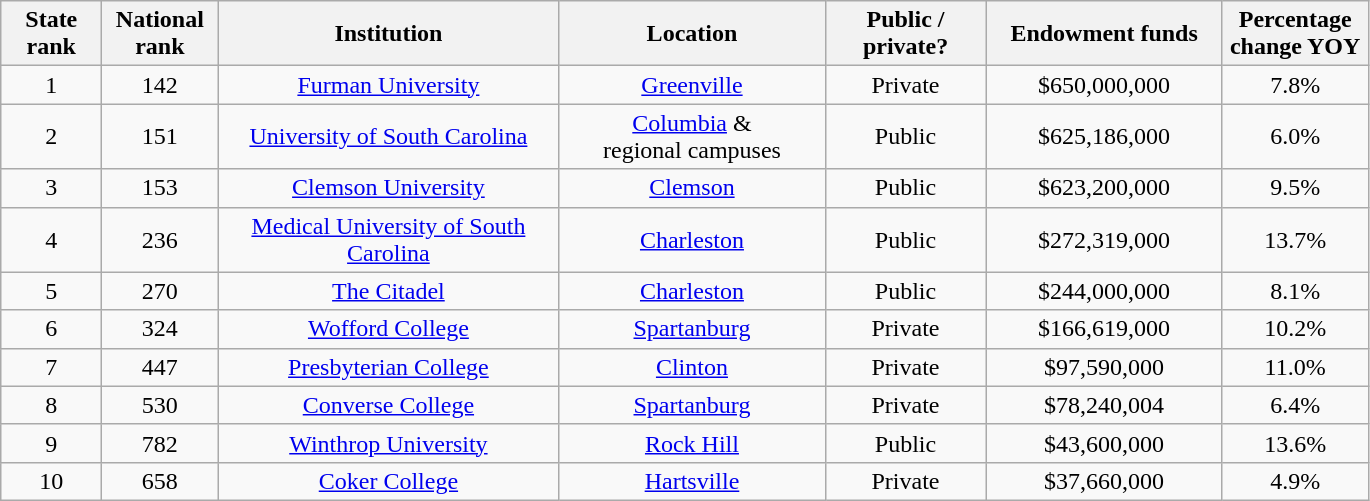<table class="wikitable sortable" style="text-align: center;">
<tr>
<th style="width:60px;">State<br>rank</th>
<th style="width:70px;">National<br>rank</th>
<th style="width:220px;">Institution</th>
<th style="width:170px;">Location</th>
<th style="width:100px;">Public / private?</th>
<th style="width:150px;">Endowment funds</th>
<th style="width:90px;">Percentage change YOY</th>
</tr>
<tr>
<td>1</td>
<td>142</td>
<td><a href='#'>Furman University</a></td>
<td><a href='#'>Greenville</a></td>
<td>Private</td>
<td>$650,000,000</td>
<td>7.8%</td>
</tr>
<tr>
<td>2</td>
<td>151</td>
<td><a href='#'>University of South Carolina</a></td>
<td><a href='#'>Columbia</a> &<br>regional campuses</td>
<td>Public</td>
<td>$625,186,000</td>
<td>6.0%</td>
</tr>
<tr>
<td>3</td>
<td>153</td>
<td><a href='#'>Clemson University</a></td>
<td><a href='#'>Clemson</a></td>
<td>Public</td>
<td>$623,200,000</td>
<td>9.5%</td>
</tr>
<tr>
<td>4</td>
<td>236</td>
<td><a href='#'>Medical University of South Carolina</a></td>
<td><a href='#'>Charleston</a></td>
<td>Public</td>
<td>$272,319,000</td>
<td>13.7%</td>
</tr>
<tr>
<td>5</td>
<td>270</td>
<td><a href='#'>The Citadel</a></td>
<td><a href='#'>Charleston</a></td>
<td>Public</td>
<td>$244,000,000</td>
<td>8.1%</td>
</tr>
<tr>
<td>6</td>
<td>324</td>
<td><a href='#'>Wofford College</a></td>
<td><a href='#'>Spartanburg</a></td>
<td>Private</td>
<td>$166,619,000</td>
<td>10.2%</td>
</tr>
<tr>
<td>7</td>
<td>447</td>
<td><a href='#'>Presbyterian College</a></td>
<td><a href='#'>Clinton</a></td>
<td>Private</td>
<td>$97,590,000</td>
<td>11.0%</td>
</tr>
<tr>
<td>8</td>
<td>530</td>
<td><a href='#'>Converse College</a></td>
<td><a href='#'>Spartanburg</a></td>
<td>Private</td>
<td>$78,240,004</td>
<td>6.4%</td>
</tr>
<tr>
<td>9</td>
<td>782</td>
<td><a href='#'>Winthrop University</a></td>
<td><a href='#'>Rock Hill</a></td>
<td>Public</td>
<td>$43,600,000</td>
<td>13.6%</td>
</tr>
<tr>
<td>10</td>
<td>658</td>
<td><a href='#'>Coker College</a></td>
<td><a href='#'>Hartsville</a></td>
<td>Private</td>
<td>$37,660,000</td>
<td>4.9%</td>
</tr>
</table>
